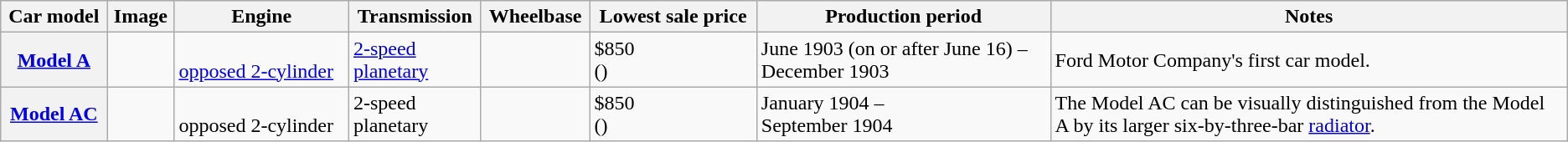<table Class="wikitable plainrowheaders">
<tr>
<th scope="col">Car model</th>
<th scope="col">Image</th>
<th scope="col">Engine</th>
<th scope="col">Transmission</th>
<th scope="col">Wheelbase</th>
<th scope="col">Lowest sale price</th>
<th scope="col">Production period</th>
<th scope="col" style="width:33%;">Notes</th>
</tr>
<tr>
<th scope="row"><a href='#'>Model A</a></th>
<td></td>
<td><br><a href='#'>opposed 2-cylinder</a></td>
<td><a href='#'>2-speed<br>planetary</a></td>
<td></td>
<td>$850<br>()</td>
<td>June 1903 (on or after June 16) –<br>December 1903</td>
<td>Ford Motor Company's first car model.</td>
</tr>
<tr>
<th scope="row"><a href='#'>Model AC</a></th>
<td></td>
<td><br>opposed 2-cylinder</td>
<td>2-speed<br>planetary</td>
<td></td>
<td>$850<br>()</td>
<td>January 1904 –<br>September 1904</td>
<td>The Model AC can be visually distinguished from the Model A by its larger six-by-three-bar <a href='#'>radiator</a>.</td>
</tr>
</table>
